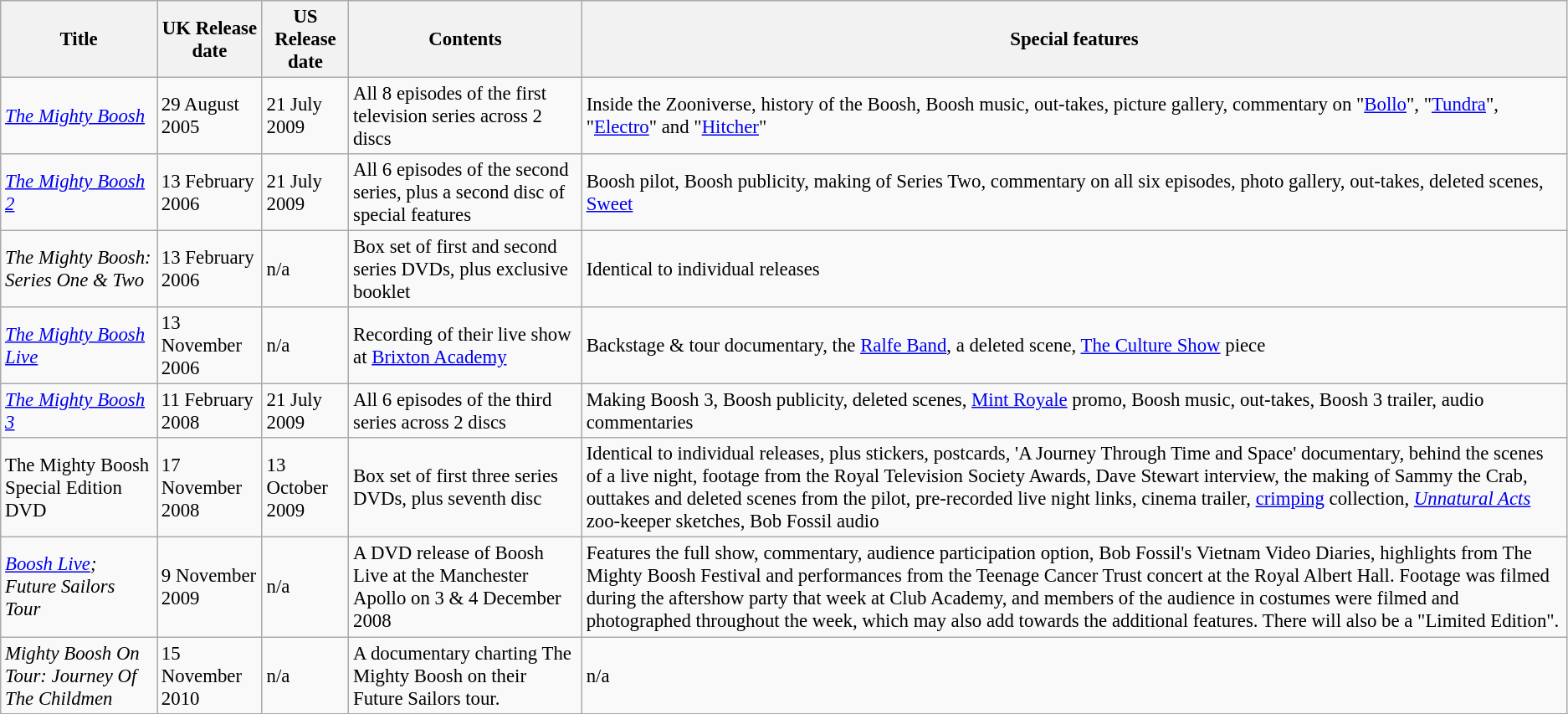<table class="wikitable sortable" style="font-size: 95%">
<tr>
<th>Title</th>
<th>UK Release date</th>
<th>US Release date</th>
<th>Contents</th>
<th>Special features</th>
</tr>
<tr>
<td><em><a href='#'>The Mighty Boosh</a></em></td>
<td>29 August 2005</td>
<td>21 July 2009</td>
<td>All 8 episodes of the first television series across 2 discs</td>
<td>Inside the Zooniverse, history of the Boosh, Boosh music, out-takes, picture gallery, commentary on "<a href='#'>Bollo</a>", "<a href='#'>Tundra</a>", "<a href='#'>Electro</a>" and "<a href='#'>Hitcher</a>"</td>
</tr>
<tr>
<td><em><a href='#'>The Mighty Boosh 2</a></em></td>
<td>13 February 2006</td>
<td>21 July 2009</td>
<td>All 6 episodes of the second series, plus a second disc of special features</td>
<td>Boosh pilot, Boosh publicity, making of Series Two, commentary on all six episodes, photo gallery, out-takes, deleted scenes, <a href='#'>Sweet</a></td>
</tr>
<tr>
<td><em>The Mighty Boosh: Series One & Two</em></td>
<td>13 February 2006</td>
<td>n/a</td>
<td>Box set of first and second series DVDs, plus exclusive booklet</td>
<td>Identical to individual releases</td>
</tr>
<tr>
<td><em><a href='#'>The Mighty Boosh Live</a></em></td>
<td>13 November 2006</td>
<td>n/a</td>
<td>Recording of their live show at <a href='#'>Brixton Academy</a></td>
<td>Backstage & tour documentary, the <a href='#'>Ralfe Band</a>, a deleted scene, <a href='#'>The Culture Show</a> piece</td>
</tr>
<tr>
<td><em><a href='#'>The Mighty Boosh 3</a></em></td>
<td>11 February 2008</td>
<td>21 July 2009</td>
<td>All 6 episodes of the third series across 2 discs</td>
<td>Making Boosh 3, Boosh publicity, deleted scenes, <a href='#'>Mint Royale</a> promo, Boosh music, out-takes, Boosh 3 trailer, audio commentaries</td>
</tr>
<tr>
<td>The Mighty Boosh Special Edition DVD</td>
<td>17 November 2008</td>
<td>13 October 2009</td>
<td>Box set of first three series DVDs, plus seventh disc</td>
<td>Identical to individual releases, plus stickers, postcards, 'A Journey Through Time and Space' documentary, behind the scenes of a live night, footage from the Royal Television Society Awards, Dave Stewart interview, the making of Sammy the Crab, outtakes and deleted scenes from the pilot, pre-recorded live night links, cinema trailer, <a href='#'>crimping</a> collection, <em><a href='#'>Unnatural Acts</a></em> zoo-keeper sketches, Bob Fossil audio</td>
</tr>
<tr>
<td><em><a href='#'>Boosh Live</a>; Future Sailors Tour</em></td>
<td>9 November 2009</td>
<td>n/a</td>
<td>A DVD release of Boosh Live at the Manchester Apollo on 3 & 4 December 2008</td>
<td>Features the full show, commentary, audience participation option, Bob Fossil's Vietnam Video Diaries, highlights from The Mighty Boosh Festival and performances from the Teenage Cancer Trust concert at the Royal Albert Hall. Footage was filmed during the aftershow party that week at Club Academy, and members of the audience in costumes were filmed and photographed throughout the week, which may also add towards the additional features. There will also be a "Limited Edition".</td>
</tr>
<tr>
<td><em>Mighty Boosh On Tour: Journey Of The Childmen</em></td>
<td>15 November 2010</td>
<td>n/a</td>
<td>A documentary charting The Mighty Boosh on their Future Sailors tour.</td>
<td>n/a</td>
</tr>
</table>
